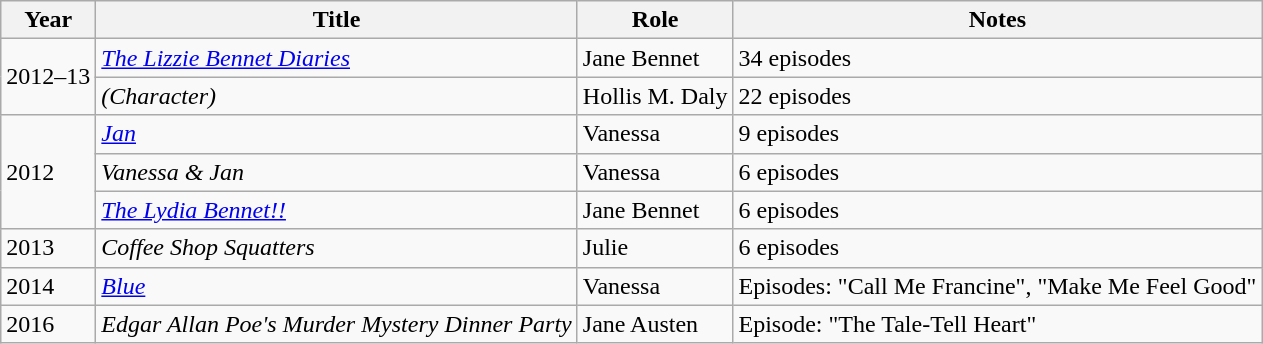<table class="wikitable sortable">
<tr>
<th>Year</th>
<th>Title</th>
<th>Role</th>
<th>Notes</th>
</tr>
<tr>
<td rowspan=2>2012–13</td>
<td><em><a href='#'>The Lizzie Bennet Diaries</a></em></td>
<td>Jane Bennet</td>
<td>34 episodes</td>
</tr>
<tr>
<td><em>(Character)</em></td>
<td>Hollis M. Daly</td>
<td>22 episodes</td>
</tr>
<tr>
<td rowspan=3>2012</td>
<td><em><a href='#'>Jan</a></em></td>
<td>Vanessa</td>
<td>9 episodes</td>
</tr>
<tr>
<td><em>Vanessa & Jan</em></td>
<td>Vanessa</td>
<td>6 episodes</td>
</tr>
<tr>
<td><em><a href='#'>The Lydia Bennet!!</a></em></td>
<td>Jane Bennet</td>
<td>6 episodes</td>
</tr>
<tr>
<td>2013</td>
<td><em>Coffee Shop Squatters</em></td>
<td>Julie</td>
<td>6 episodes</td>
</tr>
<tr>
<td>2014</td>
<td><em><a href='#'>Blue</a></em></td>
<td>Vanessa</td>
<td>Episodes: "Call Me Francine", "Make Me Feel Good"</td>
</tr>
<tr>
<td>2016</td>
<td><em>Edgar Allan Poe's Murder Mystery Dinner Party</em></td>
<td>Jane Austen</td>
<td>Episode: "The Tale-Tell Heart"</td>
</tr>
</table>
